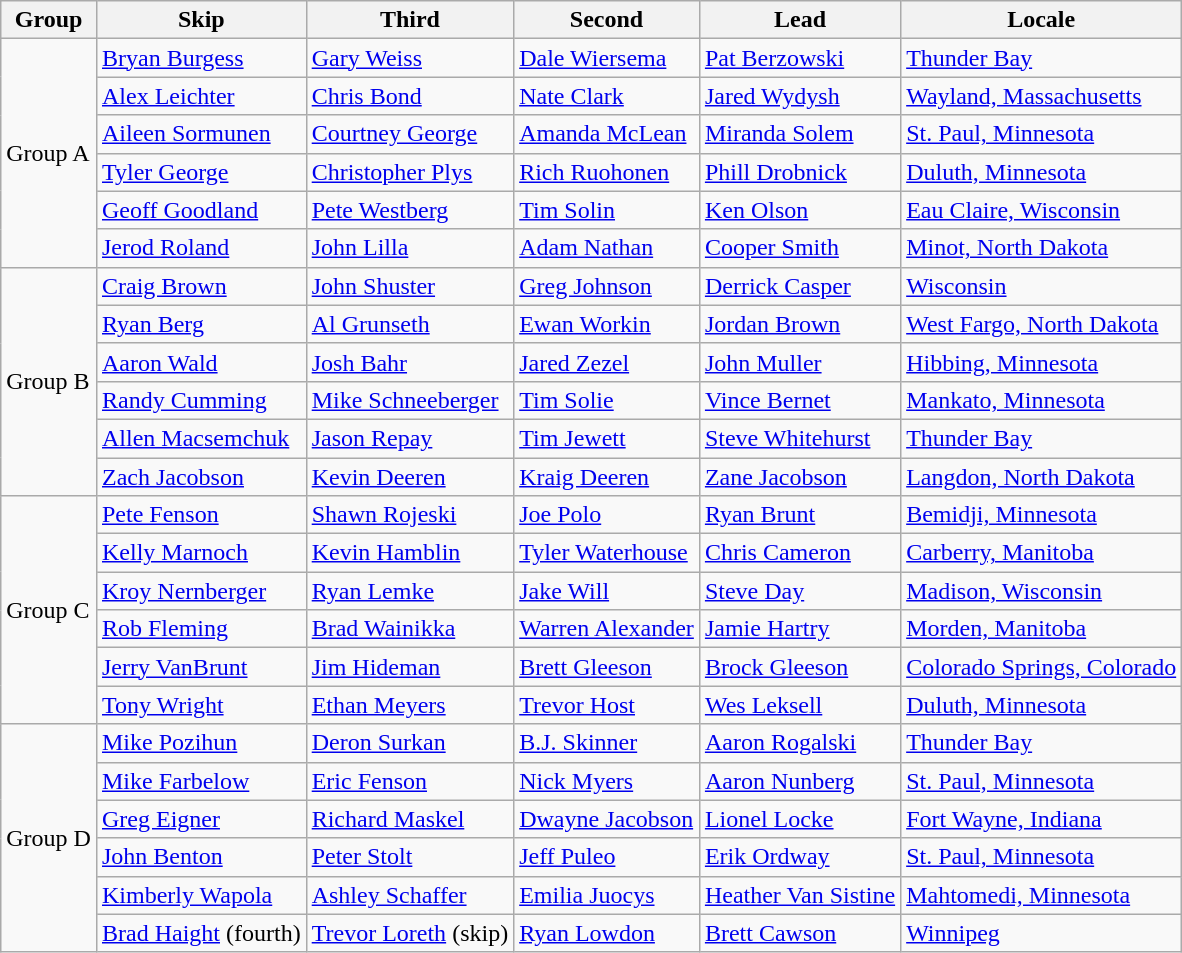<table class="wikitable">
<tr>
<th>Group</th>
<th>Skip</th>
<th>Third</th>
<th>Second</th>
<th>Lead</th>
<th>Locale</th>
</tr>
<tr>
<td rowspan=6>Group A</td>
<td><a href='#'>Bryan Burgess</a></td>
<td><a href='#'>Gary Weiss</a></td>
<td><a href='#'>Dale Wiersema</a></td>
<td><a href='#'>Pat Berzowski</a></td>
<td> <a href='#'>Thunder Bay</a></td>
</tr>
<tr>
<td><a href='#'>Alex Leichter</a></td>
<td><a href='#'>Chris Bond</a></td>
<td><a href='#'>Nate Clark</a></td>
<td><a href='#'>Jared Wydysh</a></td>
<td> <a href='#'>Wayland, Massachusetts</a></td>
</tr>
<tr>
<td><a href='#'>Aileen Sormunen</a></td>
<td><a href='#'>Courtney George</a></td>
<td><a href='#'>Amanda McLean</a></td>
<td><a href='#'>Miranda Solem</a></td>
<td> <a href='#'>St. Paul, Minnesota</a></td>
</tr>
<tr>
<td><a href='#'>Tyler George</a></td>
<td><a href='#'>Christopher Plys</a></td>
<td><a href='#'>Rich Ruohonen</a></td>
<td><a href='#'>Phill Drobnick</a></td>
<td> <a href='#'>Duluth, Minnesota</a></td>
</tr>
<tr>
<td><a href='#'>Geoff Goodland</a></td>
<td><a href='#'>Pete Westberg</a></td>
<td><a href='#'>Tim Solin</a></td>
<td><a href='#'>Ken Olson</a></td>
<td> <a href='#'>Eau Claire, Wisconsin</a></td>
</tr>
<tr>
<td><a href='#'>Jerod Roland</a></td>
<td><a href='#'>John Lilla</a></td>
<td><a href='#'>Adam Nathan</a></td>
<td><a href='#'>Cooper Smith</a></td>
<td> <a href='#'>Minot, North Dakota</a></td>
</tr>
<tr>
<td rowspan=6>Group B</td>
<td><a href='#'>Craig Brown</a></td>
<td><a href='#'>John Shuster</a></td>
<td><a href='#'>Greg Johnson</a></td>
<td><a href='#'>Derrick Casper</a></td>
<td> <a href='#'>Wisconsin</a></td>
</tr>
<tr>
<td><a href='#'>Ryan Berg</a></td>
<td><a href='#'>Al Grunseth</a></td>
<td><a href='#'>Ewan Workin</a></td>
<td><a href='#'>Jordan Brown</a></td>
<td> <a href='#'>West Fargo, North Dakota</a></td>
</tr>
<tr>
<td><a href='#'>Aaron Wald</a></td>
<td><a href='#'>Josh Bahr</a></td>
<td><a href='#'>Jared Zezel</a></td>
<td><a href='#'>John Muller</a></td>
<td> <a href='#'>Hibbing, Minnesota</a></td>
</tr>
<tr>
<td><a href='#'>Randy Cumming</a></td>
<td><a href='#'>Mike Schneeberger</a></td>
<td><a href='#'>Tim Solie</a></td>
<td><a href='#'>Vince Bernet</a></td>
<td> <a href='#'>Mankato, Minnesota</a></td>
</tr>
<tr>
<td><a href='#'>Allen Macsemchuk</a></td>
<td><a href='#'>Jason Repay</a></td>
<td><a href='#'>Tim Jewett</a></td>
<td><a href='#'>Steve Whitehurst</a></td>
<td> <a href='#'>Thunder Bay</a></td>
</tr>
<tr>
<td><a href='#'>Zach Jacobson</a></td>
<td><a href='#'>Kevin Deeren</a></td>
<td><a href='#'>Kraig Deeren</a></td>
<td><a href='#'>Zane Jacobson</a></td>
<td> <a href='#'>Langdon, North Dakota</a></td>
</tr>
<tr>
<td rowspan=6>Group C</td>
<td><a href='#'>Pete Fenson</a></td>
<td><a href='#'>Shawn Rojeski</a></td>
<td><a href='#'>Joe Polo</a></td>
<td><a href='#'>Ryan Brunt</a></td>
<td> <a href='#'>Bemidji, Minnesota</a></td>
</tr>
<tr>
<td><a href='#'>Kelly Marnoch</a></td>
<td><a href='#'>Kevin Hamblin</a></td>
<td><a href='#'>Tyler Waterhouse</a></td>
<td><a href='#'>Chris Cameron</a></td>
<td> <a href='#'>Carberry, Manitoba</a></td>
</tr>
<tr>
<td><a href='#'>Kroy Nernberger</a></td>
<td><a href='#'>Ryan Lemke</a></td>
<td><a href='#'>Jake Will</a></td>
<td><a href='#'>Steve Day</a></td>
<td> <a href='#'>Madison, Wisconsin</a></td>
</tr>
<tr>
<td><a href='#'>Rob Fleming</a></td>
<td><a href='#'>Brad Wainikka</a></td>
<td><a href='#'>Warren Alexander</a></td>
<td><a href='#'>Jamie Hartry</a></td>
<td> <a href='#'>Morden, Manitoba</a></td>
</tr>
<tr>
<td><a href='#'>Jerry VanBrunt</a></td>
<td><a href='#'>Jim Hideman</a></td>
<td><a href='#'>Brett Gleeson</a></td>
<td><a href='#'>Brock Gleeson</a></td>
<td> <a href='#'>Colorado Springs, Colorado</a></td>
</tr>
<tr>
<td><a href='#'>Tony Wright</a></td>
<td><a href='#'>Ethan Meyers</a></td>
<td><a href='#'>Trevor Host</a></td>
<td><a href='#'>Wes Leksell</a></td>
<td> <a href='#'>Duluth, Minnesota</a></td>
</tr>
<tr>
<td rowspan=6>Group D</td>
<td><a href='#'>Mike Pozihun</a></td>
<td><a href='#'>Deron Surkan</a></td>
<td><a href='#'>B.J. Skinner</a></td>
<td><a href='#'>Aaron Rogalski</a></td>
<td> <a href='#'>Thunder Bay</a></td>
</tr>
<tr>
<td><a href='#'>Mike Farbelow</a></td>
<td><a href='#'>Eric Fenson</a></td>
<td><a href='#'>Nick Myers</a></td>
<td><a href='#'>Aaron Nunberg</a></td>
<td> <a href='#'>St. Paul, Minnesota</a></td>
</tr>
<tr>
<td><a href='#'>Greg Eigner</a></td>
<td><a href='#'>Richard Maskel</a></td>
<td><a href='#'>Dwayne Jacobson</a></td>
<td><a href='#'>Lionel Locke</a></td>
<td> <a href='#'>Fort Wayne, Indiana</a></td>
</tr>
<tr>
<td><a href='#'>John Benton</a></td>
<td><a href='#'>Peter Stolt</a></td>
<td><a href='#'>Jeff Puleo</a></td>
<td><a href='#'>Erik Ordway</a></td>
<td> <a href='#'>St. Paul, Minnesota</a></td>
</tr>
<tr>
<td><a href='#'>Kimberly Wapola</a></td>
<td><a href='#'>Ashley Schaffer</a></td>
<td><a href='#'>Emilia Juocys</a></td>
<td><a href='#'>Heather Van Sistine</a></td>
<td> <a href='#'>Mahtomedi, Minnesota</a></td>
</tr>
<tr>
<td><a href='#'>Brad Haight</a> (fourth)</td>
<td><a href='#'>Trevor Loreth</a> (skip)</td>
<td><a href='#'>Ryan Lowdon</a></td>
<td><a href='#'>Brett Cawson</a></td>
<td> <a href='#'>Winnipeg</a></td>
</tr>
</table>
